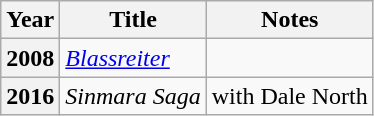<table class="wikitable sortable">
<tr>
<th>Year</th>
<th>Title</th>
<th>Notes</th>
</tr>
<tr>
<th>2008</th>
<td><em><a href='#'>Blassreiter</a></em></td>
<td></td>
</tr>
<tr>
<th>2016</th>
<td><em>Sinmara Saga</em></td>
<td>with Dale North</td>
</tr>
</table>
